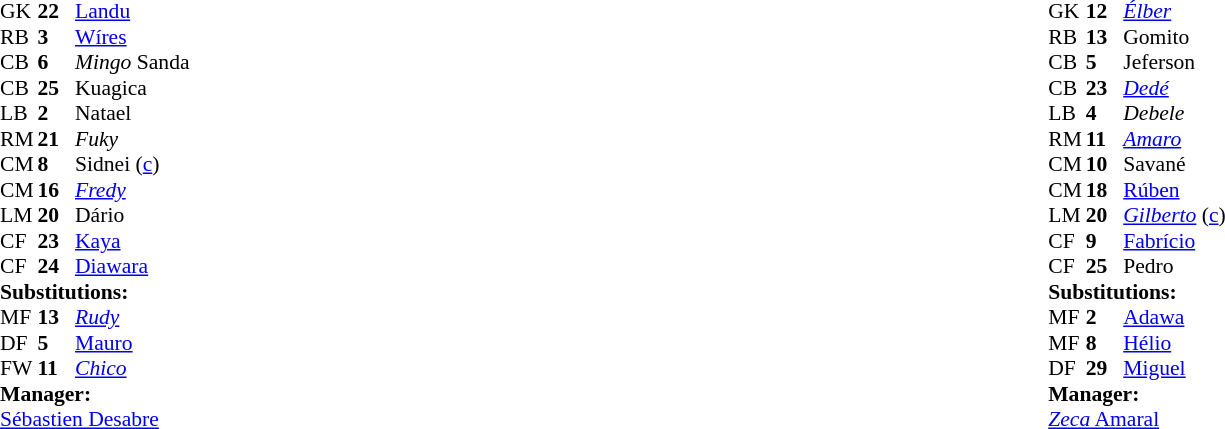<table width="100%">
<tr>
<td valign="top" width="40%"><br><table style="font-size:90%;" cellspacing="0" cellpadding="0" align="center">
<tr>
<th width="25"></th>
<th width="25"></th>
</tr>
<tr>
<td>GK</td>
<td><strong>22</strong></td>
<td> <a href='#'>Landu</a></td>
</tr>
<tr>
<td>RB</td>
<td><strong>3</strong></td>
<td> <a href='#'>Wíres</a></td>
<td></td>
</tr>
<tr>
<td>CB</td>
<td><strong>6</strong></td>
<td> <em>Mingo</em> Sanda</td>
<td></td>
</tr>
<tr>
<td>CB</td>
<td><strong>25</strong></td>
<td> Kuagica</td>
<td></td>
</tr>
<tr>
<td>LB</td>
<td><strong>2</strong></td>
<td> Natael</td>
</tr>
<tr>
<td>RM</td>
<td><strong>21</strong></td>
<td> <em>Fuky</em></td>
</tr>
<tr>
<td>CM</td>
<td><strong>8</strong></td>
<td> Sidnei  (<a href='#'>c</a>)</td>
</tr>
<tr>
<td>CM</td>
<td><strong>16</strong></td>
<td> <a href='#'><em>Fredy</em></a></td>
</tr>
<tr>
<td>LM</td>
<td><strong>20</strong></td>
<td> Dário</td>
<td></td>
<td></td>
</tr>
<tr>
<td>CF</td>
<td><strong>23</strong></td>
<td> <a href='#'>Kaya</a></td>
<td></td>
<td></td>
</tr>
<tr>
<td>CF</td>
<td><strong>24</strong></td>
<td> <a href='#'>Diawara</a></td>
<td></td>
<td></td>
</tr>
<tr>
<td colspan=3><strong>Substitutions:</strong></td>
</tr>
<tr>
<td>MF</td>
<td><strong>13</strong></td>
<td> <a href='#'><em>Rudy</em></a></td>
<td></td>
<td></td>
</tr>
<tr>
<td>DF</td>
<td><strong>5</strong></td>
<td> <a href='#'>Mauro</a></td>
<td></td>
<td></td>
</tr>
<tr>
<td>FW</td>
<td><strong>11</strong></td>
<td> <em><a href='#'>Chico</a></em></td>
<td></td>
<td></td>
</tr>
<tr>
<td colspan=3><strong>Manager:</strong></td>
</tr>
<tr>
<td colspan=4> <a href='#'>Sébastien Desabre</a></td>
</tr>
</table>
</td>
<td valign="top"></td>
<td valign="top" width="50%"><br><table style="font-size:90%;" cellspacing="0" cellpadding="0" align="center">
<tr>
<th width=25></th>
<th width=25></th>
</tr>
<tr>
<td>GK</td>
<td><strong>12</strong></td>
<td> <em><a href='#'>Élber</a></em></td>
</tr>
<tr>
<td>RB</td>
<td><strong>13</strong></td>
<td> Gomito</td>
<td></td>
</tr>
<tr>
<td>CB</td>
<td><strong>5</strong></td>
<td> Jeferson</td>
</tr>
<tr>
<td>CB</td>
<td><strong>23</strong></td>
<td> <a href='#'><em>Dedé</em></a></td>
</tr>
<tr>
<td>LB</td>
<td><strong>4</strong></td>
<td> <em>Debele</em></td>
<td></td>
</tr>
<tr>
<td>RM</td>
<td><strong>11</strong></td>
<td> <a href='#'><em>Amaro</em></a></td>
<td></td>
</tr>
<tr>
<td>CM</td>
<td><strong>10</strong></td>
<td> Savané</td>
</tr>
<tr>
<td>CM</td>
<td><strong>18</strong></td>
<td> <a href='#'>Rúben</a></td>
<td></td>
<td></td>
</tr>
<tr>
<td>LM</td>
<td><strong>20</strong></td>
<td> <a href='#'><em>Gilberto</em></a> (<a href='#'>c</a>)</td>
<td></td>
<td></td>
</tr>
<tr>
<td>CF</td>
<td><strong>9</strong></td>
<td> <a href='#'>Fabrício</a></td>
</tr>
<tr>
<td>CF</td>
<td><strong>25</strong></td>
<td> Pedro</td>
<td></td>
<td></td>
</tr>
<tr>
<td colspan=3><strong>Substitutions:</strong></td>
</tr>
<tr>
<td>MF</td>
<td><strong>2</strong></td>
<td> <a href='#'>Adawa</a></td>
<td></td>
<td></td>
</tr>
<tr>
<td>MF</td>
<td><strong>8</strong></td>
<td> <a href='#'>Hélio</a></td>
<td></td>
<td></td>
</tr>
<tr>
<td>DF</td>
<td><strong>29</strong></td>
<td> <a href='#'>Miguel</a></td>
<td></td>
<td></td>
</tr>
<tr>
<td colspan=3><strong>Manager:</strong></td>
</tr>
<tr>
<td colspan=4> <a href='#'><em>Zeca</em> Amaral</a></td>
</tr>
</table>
</td>
</tr>
</table>
